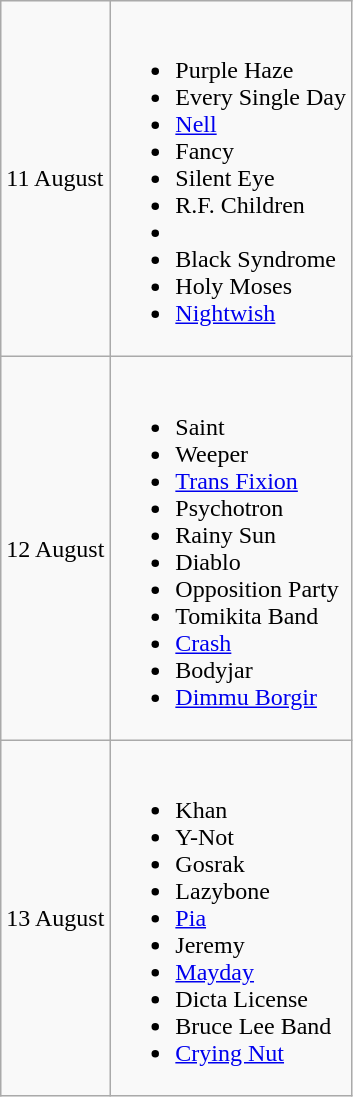<table class="wikitable">
<tr>
<td>11 August</td>
<td><br><ul><li> Purple Haze</li><li> Every Single Day</li><li> <a href='#'>Nell</a></li><li> Fancy</li><li> Silent Eye</li><li> R.F. Children</li><li> </li><li> Black Syndrome</li><li> Holy Moses</li><li> <a href='#'>Nightwish</a></li></ul></td>
</tr>
<tr>
<td>12 August</td>
<td><br><ul><li> Saint</li><li> Weeper</li><li> <a href='#'>Trans Fixion</a></li><li> Psychotron</li><li> Rainy Sun</li><li> Diablo</li><li> Opposition Party</li><li> Tomikita Band</li><li> <a href='#'>Crash</a></li><li> Bodyjar</li><li> <a href='#'>Dimmu Borgir</a></li></ul></td>
</tr>
<tr>
<td>13 August</td>
<td><br><ul><li> Khan</li><li> Y-Not</li><li> Gosrak</li><li> Lazybone</li><li> <a href='#'>Pia</a></li><li> Jeremy</li><li> <a href='#'>Mayday</a></li><li> Dicta License</li><li> Bruce Lee Band</li><li> <a href='#'>Crying Nut</a></li></ul></td>
</tr>
</table>
